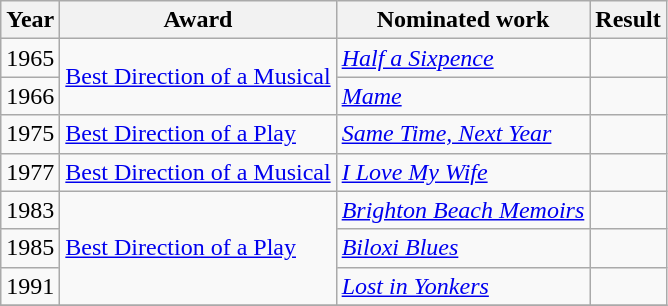<table class="wikitable">
<tr>
<th>Year</th>
<th>Award</th>
<th>Nominated work</th>
<th>Result</th>
</tr>
<tr>
<td>1965</td>
<td rowspan=2><a href='#'>Best Direction of a Musical</a></td>
<td><em><a href='#'>Half a Sixpence</a></em></td>
<td></td>
</tr>
<tr>
<td>1966</td>
<td><em><a href='#'>Mame</a></em></td>
<td></td>
</tr>
<tr>
<td>1975</td>
<td><a href='#'>Best Direction of a Play</a></td>
<td><em><a href='#'>Same Time, Next Year</a></em></td>
<td></td>
</tr>
<tr>
<td>1977</td>
<td><a href='#'>Best Direction of a Musical</a></td>
<td><em><a href='#'>I Love My Wife</a></em></td>
<td></td>
</tr>
<tr>
<td>1983</td>
<td rowspan=3><a href='#'>Best Direction of a Play</a></td>
<td><em><a href='#'>Brighton Beach Memoirs</a></em></td>
<td></td>
</tr>
<tr>
<td>1985</td>
<td><em><a href='#'>Biloxi Blues</a></em></td>
<td></td>
</tr>
<tr>
<td>1991</td>
<td><em><a href='#'>Lost in Yonkers</a></em></td>
<td></td>
</tr>
<tr>
</tr>
</table>
